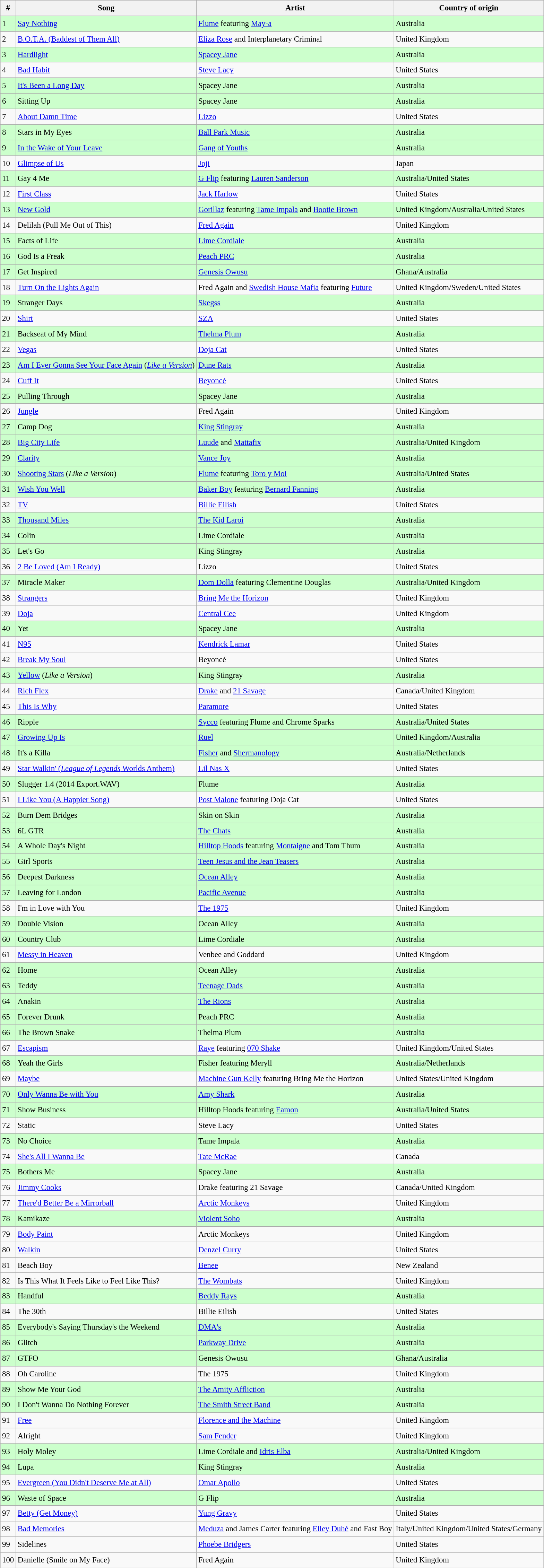<table class="wikitable sortable" style="font-size:0.95em;line-height:1.5em;">
<tr>
<th>#</th>
<th>Song</th>
<th>Artist</th>
<th>Country of origin</th>
</tr>
<tr style="background-color: #ccffcc">
<td>1</td>
<td><a href='#'>Say Nothing</a></td>
<td><a href='#'>Flume</a> featuring <a href='#'>May-a</a></td>
<td>Australia</td>
</tr>
<tr>
<td>2</td>
<td><a href='#'>B.O.T.A. (Baddest of Them All)</a></td>
<td><a href='#'>Eliza Rose</a> and Interplanetary Criminal</td>
<td>United Kingdom</td>
</tr>
<tr style="background-color: #ccffcc">
<td>3</td>
<td><a href='#'>Hardlight</a></td>
<td><a href='#'>Spacey Jane</a></td>
<td>Australia</td>
</tr>
<tr>
<td>4</td>
<td><a href='#'>Bad Habit</a></td>
<td><a href='#'>Steve Lacy</a></td>
<td>United States</td>
</tr>
<tr style="background-color: #ccffcc">
<td>5</td>
<td><a href='#'>It's Been a Long Day</a></td>
<td>Spacey Jane</td>
<td>Australia</td>
</tr>
<tr style="background-color: #ccffcc">
<td>6</td>
<td>Sitting Up</td>
<td>Spacey Jane</td>
<td>Australia</td>
</tr>
<tr>
<td>7</td>
<td><a href='#'>About Damn Time</a></td>
<td><a href='#'>Lizzo</a></td>
<td>United States</td>
</tr>
<tr style="background-color: #ccffcc">
<td>8</td>
<td>Stars in My Eyes</td>
<td><a href='#'>Ball Park Music</a></td>
<td>Australia</td>
</tr>
<tr style="background-color: #ccffcc">
<td>9</td>
<td><a href='#'>In the Wake of Your Leave</a></td>
<td><a href='#'>Gang of Youths</a></td>
<td>Australia</td>
</tr>
<tr>
<td>10</td>
<td><a href='#'>Glimpse of Us</a></td>
<td><a href='#'>Joji</a></td>
<td>Japan</td>
</tr>
<tr style="background-color: #ccffcc">
<td>11</td>
<td>Gay 4 Me</td>
<td><a href='#'>G Flip</a> featuring <a href='#'>Lauren Sanderson</a></td>
<td>Australia/United States</td>
</tr>
<tr>
<td>12</td>
<td><a href='#'>First Class</a></td>
<td><a href='#'>Jack Harlow</a></td>
<td>United States</td>
</tr>
<tr style="background-color: #ccffcc">
<td>13</td>
<td><a href='#'>New Gold</a></td>
<td><a href='#'>Gorillaz</a> featuring <a href='#'>Tame Impala</a> and <a href='#'>Bootie Brown</a></td>
<td>United Kingdom/Australia/United States</td>
</tr>
<tr>
<td>14</td>
<td>Delilah (Pull Me Out of This)</td>
<td><a href='#'>Fred Again</a></td>
<td>United Kingdom</td>
</tr>
<tr style="background-color: #ccffcc">
<td>15</td>
<td>Facts of Life</td>
<td><a href='#'>Lime Cordiale</a></td>
<td>Australia</td>
</tr>
<tr style="background-color: #ccffcc">
<td>16</td>
<td>God Is a Freak</td>
<td><a href='#'>Peach PRC</a></td>
<td>Australia</td>
</tr>
<tr style="background-color: #ccffcc">
<td>17</td>
<td>Get Inspired</td>
<td><a href='#'>Genesis Owusu</a></td>
<td>Ghana/Australia</td>
</tr>
<tr>
<td>18</td>
<td><a href='#'>Turn On the Lights Again</a></td>
<td>Fred Again and <a href='#'>Swedish House Mafia</a> featuring <a href='#'>Future</a></td>
<td>United Kingdom/Sweden/United States</td>
</tr>
<tr style="background-color: #ccffcc">
<td>19</td>
<td>Stranger Days</td>
<td><a href='#'>Skegss</a></td>
<td>Australia</td>
</tr>
<tr>
<td>20</td>
<td><a href='#'>Shirt</a></td>
<td><a href='#'>SZA</a></td>
<td>United States</td>
</tr>
<tr style="background-color: #ccffcc">
<td>21</td>
<td>Backseat of My Mind</td>
<td><a href='#'>Thelma Plum</a></td>
<td>Australia</td>
</tr>
<tr>
<td>22</td>
<td><a href='#'>Vegas</a></td>
<td><a href='#'>Doja Cat</a></td>
<td>United States</td>
</tr>
<tr style="background-color: #ccffcc">
<td>23</td>
<td><a href='#'>Am I Ever Gonna See Your Face Again</a> (<em><a href='#'>Like a Version</a></em>)</td>
<td><a href='#'>Dune Rats</a></td>
<td>Australia</td>
</tr>
<tr>
<td>24</td>
<td><a href='#'>Cuff It</a></td>
<td><a href='#'>Beyoncé</a></td>
<td>United States</td>
</tr>
<tr style="background-color: #ccffcc">
<td>25</td>
<td>Pulling Through</td>
<td>Spacey Jane</td>
<td>Australia</td>
</tr>
<tr>
<td>26</td>
<td><a href='#'>Jungle</a></td>
<td>Fred Again</td>
<td>United Kingdom</td>
</tr>
<tr style="background-color: #ccffcc">
<td>27</td>
<td>Camp Dog</td>
<td><a href='#'>King Stingray</a></td>
<td>Australia</td>
</tr>
<tr style="background-color: #ccffcc">
<td>28</td>
<td><a href='#'>Big City Life</a></td>
<td><a href='#'>Luude</a> and <a href='#'>Mattafix</a></td>
<td>Australia/United Kingdom</td>
</tr>
<tr style="background-color: #ccffcc">
<td>29</td>
<td><a href='#'>Clarity</a></td>
<td><a href='#'>Vance Joy</a></td>
<td>Australia</td>
</tr>
<tr style="background-color: #ccffcc">
<td>30</td>
<td><a href='#'>Shooting Stars</a> (<em>Like a Version</em>)</td>
<td><a href='#'>Flume</a> featuring <a href='#'>Toro y Moi</a></td>
<td>Australia/United States</td>
</tr>
<tr style="background-color: #ccffcc">
<td>31</td>
<td><a href='#'>Wish You Well</a></td>
<td><a href='#'>Baker Boy</a> featuring <a href='#'>Bernard Fanning</a></td>
<td>Australia</td>
</tr>
<tr>
<td>32</td>
<td><a href='#'>TV</a></td>
<td><a href='#'>Billie Eilish</a></td>
<td>United States</td>
</tr>
<tr style="background-color: #ccffcc">
<td>33</td>
<td><a href='#'>Thousand Miles</a></td>
<td><a href='#'>The Kid Laroi</a></td>
<td>Australia</td>
</tr>
<tr style="background-color: #ccffcc">
<td>34</td>
<td>Colin</td>
<td>Lime Cordiale</td>
<td>Australia</td>
</tr>
<tr style="background-color: #ccffcc">
<td>35</td>
<td>Let's Go</td>
<td>King Stingray</td>
<td>Australia</td>
</tr>
<tr>
<td>36</td>
<td><a href='#'>2 Be Loved (Am I Ready)</a></td>
<td>Lizzo</td>
<td>United States</td>
</tr>
<tr style="background-color: #ccffcc">
<td>37</td>
<td>Miracle Maker</td>
<td><a href='#'>Dom Dolla</a> featuring Clementine Douglas</td>
<td>Australia/United Kingdom</td>
</tr>
<tr>
<td>38</td>
<td><a href='#'>Strangers</a></td>
<td><a href='#'>Bring Me the Horizon</a></td>
<td>United Kingdom</td>
</tr>
<tr>
<td>39</td>
<td><a href='#'>Doja</a></td>
<td><a href='#'>Central Cee</a></td>
<td>United Kingdom</td>
</tr>
<tr style="background-color: #ccffcc">
<td>40</td>
<td>Yet</td>
<td>Spacey Jane</td>
<td>Australia</td>
</tr>
<tr>
<td>41</td>
<td><a href='#'>N95</a></td>
<td><a href='#'>Kendrick Lamar</a></td>
<td>United States</td>
</tr>
<tr>
<td>42</td>
<td><a href='#'>Break My Soul</a></td>
<td>Beyoncé</td>
<td>United States</td>
</tr>
<tr style="background-color: #ccffcc">
<td>43</td>
<td><a href='#'>Yellow</a> (<em>Like a Version</em>)</td>
<td>King Stingray</td>
<td>Australia</td>
</tr>
<tr>
<td>44</td>
<td><a href='#'>Rich Flex</a></td>
<td><a href='#'>Drake</a> and <a href='#'>21 Savage</a></td>
<td>Canada/United Kingdom</td>
</tr>
<tr>
<td>45</td>
<td><a href='#'>This Is Why</a></td>
<td><a href='#'>Paramore</a></td>
<td>United States</td>
</tr>
<tr style="background-color: #ccffcc">
<td>46</td>
<td>Ripple</td>
<td><a href='#'>Sycco</a> featuring Flume and Chrome Sparks</td>
<td>Australia/United States</td>
</tr>
<tr style="background-color: #ccffcc">
<td>47</td>
<td><a href='#'>Growing Up Is      </a></td>
<td><a href='#'>Ruel</a></td>
<td>United Kingdom/Australia</td>
</tr>
<tr style="background-color: #ccffcc">
<td>48</td>
<td>It's a Killa</td>
<td><a href='#'>Fisher</a> and <a href='#'>Shermanology</a></td>
<td>Australia/Netherlands</td>
</tr>
<tr>
<td>49</td>
<td><a href='#'>Star Walkin' (<em>League of Legends</em> Worlds Anthem)</a></td>
<td><a href='#'>Lil Nas X</a></td>
<td>United States</td>
</tr>
<tr style="background-color: #ccffcc">
<td>50</td>
<td>Slugger 1.4 (2014 Export.WAV)</td>
<td>Flume</td>
<td>Australia</td>
</tr>
<tr>
<td>51</td>
<td><a href='#'>I Like You (A Happier Song)</a></td>
<td><a href='#'>Post Malone</a> featuring Doja Cat</td>
<td>United States</td>
</tr>
<tr style="background-color: #ccffcc">
<td>52</td>
<td>Burn Dem Bridges</td>
<td>Skin on Skin</td>
<td>Australia</td>
</tr>
<tr style="background-color: #ccffcc">
<td>53</td>
<td>6L GTR</td>
<td><a href='#'>The Chats</a></td>
<td>Australia</td>
</tr>
<tr style="background-color: #ccffcc">
<td>54</td>
<td>A Whole Day's Night</td>
<td><a href='#'>Hilltop Hoods</a> featuring <a href='#'>Montaigne</a> and Tom Thum</td>
<td>Australia</td>
</tr>
<tr style="background-color: #ccffcc">
<td>55</td>
<td>Girl Sports</td>
<td><a href='#'>Teen Jesus and the Jean Teasers</a></td>
<td>Australia</td>
</tr>
<tr style="background-color: #ccffcc">
<td>56</td>
<td>Deepest Darkness</td>
<td><a href='#'>Ocean Alley</a></td>
<td>Australia</td>
</tr>
<tr style="background-color: #ccffcc">
<td>57</td>
<td>Leaving for London</td>
<td><a href='#'>Pacific Avenue</a></td>
<td>Australia</td>
</tr>
<tr>
<td>58</td>
<td>I'm in Love with You</td>
<td><a href='#'>The 1975</a></td>
<td>United Kingdom</td>
</tr>
<tr style="background-color: #ccffcc">
<td>59</td>
<td>Double Vision</td>
<td>Ocean Alley</td>
<td>Australia</td>
</tr>
<tr style="background-color: #ccffcc">
<td>60</td>
<td>Country Club</td>
<td>Lime Cordiale</td>
<td>Australia</td>
</tr>
<tr>
<td>61</td>
<td><a href='#'>Messy in Heaven</a></td>
<td>Venbee and Goddard</td>
<td>United Kingdom</td>
</tr>
<tr style="background-color: #ccffcc">
<td>62</td>
<td>Home</td>
<td>Ocean Alley</td>
<td>Australia</td>
</tr>
<tr style="background-color: #ccffcc">
<td>63</td>
<td>Teddy</td>
<td><a href='#'>Teenage Dads</a></td>
<td>Australia</td>
</tr>
<tr style="background-color: #ccffcc">
<td>64</td>
<td>Anakin</td>
<td><a href='#'>The Rions</a></td>
<td>Australia</td>
</tr>
<tr style="background-color: #ccffcc">
<td>65</td>
<td>Forever Drunk</td>
<td>Peach PRC</td>
<td>Australia</td>
</tr>
<tr style="background-color: #ccffcc">
<td>66</td>
<td>The Brown Snake</td>
<td>Thelma Plum</td>
<td>Australia</td>
</tr>
<tr>
<td>67</td>
<td><a href='#'>Escapism</a></td>
<td><a href='#'>Raye</a> featuring <a href='#'>070 Shake</a></td>
<td>United Kingdom/United States</td>
</tr>
<tr style="background-color: #ccffcc">
<td>68</td>
<td>Yeah the Girls</td>
<td>Fisher featuring Meryll</td>
<td>Australia/Netherlands</td>
</tr>
<tr>
<td>69</td>
<td><a href='#'>Maybe</a></td>
<td><a href='#'>Machine Gun Kelly</a> featuring Bring Me the Horizon</td>
<td>United States/United Kingdom</td>
</tr>
<tr style="background-color: #ccffcc">
<td>70</td>
<td><a href='#'>Only Wanna Be with You</a></td>
<td><a href='#'>Amy Shark</a></td>
<td>Australia</td>
</tr>
<tr style="background-color: #ccffcc">
<td>71</td>
<td>Show Business</td>
<td>Hilltop Hoods featuring <a href='#'>Eamon</a></td>
<td>Australia/United States</td>
</tr>
<tr>
<td>72</td>
<td>Static</td>
<td>Steve Lacy</td>
<td>United States</td>
</tr>
<tr style="background-color: #ccffcc">
<td>73</td>
<td>No Choice</td>
<td>Tame Impala</td>
<td>Australia</td>
</tr>
<tr>
<td>74</td>
<td><a href='#'>She's All I Wanna Be</a></td>
<td><a href='#'>Tate McRae</a></td>
<td>Canada</td>
</tr>
<tr style="background-color: #ccffcc">
<td>75</td>
<td>Bothers Me</td>
<td>Spacey Jane</td>
<td>Australia</td>
</tr>
<tr>
<td>76</td>
<td><a href='#'>Jimmy Cooks</a></td>
<td>Drake featuring 21 Savage</td>
<td>Canada/United Kingdom</td>
</tr>
<tr>
<td>77</td>
<td><a href='#'>There'd Better Be a Mirrorball</a></td>
<td><a href='#'>Arctic Monkeys</a></td>
<td>United Kingdom</td>
</tr>
<tr style="background-color: #ccffcc">
<td>78</td>
<td>Kamikaze</td>
<td><a href='#'>Violent Soho</a></td>
<td>Australia</td>
</tr>
<tr>
<td>79</td>
<td><a href='#'>Body Paint</a></td>
<td>Arctic Monkeys</td>
<td>United Kingdom</td>
</tr>
<tr>
<td>80</td>
<td><a href='#'>Walkin</a></td>
<td><a href='#'>Denzel Curry</a></td>
<td>United States</td>
</tr>
<tr>
<td>81</td>
<td>Beach Boy</td>
<td><a href='#'>Benee</a></td>
<td>New Zealand</td>
</tr>
<tr>
<td>82</td>
<td>Is This What It Feels Like to Feel Like This?</td>
<td><a href='#'>The Wombats</a></td>
<td>United Kingdom</td>
</tr>
<tr style="background-color: #ccffcc">
<td>83</td>
<td>Handful</td>
<td><a href='#'>Beddy Rays</a></td>
<td>Australia</td>
</tr>
<tr>
<td>84</td>
<td>The 30th</td>
<td>Billie Eilish</td>
<td>United States</td>
</tr>
<tr style="background-color: #ccffcc">
<td>85</td>
<td>Everybody's Saying Thursday's the Weekend</td>
<td><a href='#'>DMA's</a></td>
<td>Australia</td>
</tr>
<tr style="background-color: #ccffcc">
<td>86</td>
<td>Glitch</td>
<td><a href='#'>Parkway Drive</a></td>
<td>Australia</td>
</tr>
<tr style="background-color: #ccffcc">
<td>87</td>
<td>GTFO</td>
<td>Genesis Owusu</td>
<td>Ghana/Australia</td>
</tr>
<tr>
<td>88</td>
<td>Oh Caroline</td>
<td>The 1975</td>
<td>United Kingdom</td>
</tr>
<tr style="background-color: #ccffcc">
<td>89</td>
<td>Show Me Your God</td>
<td><a href='#'>The Amity Affliction</a></td>
<td>Australia</td>
</tr>
<tr style="background-color: #ccffcc">
<td>90</td>
<td>I Don't Wanna Do Nothing Forever</td>
<td><a href='#'>The Smith Street Band</a></td>
<td>Australia</td>
</tr>
<tr>
<td>91</td>
<td><a href='#'>Free</a></td>
<td><a href='#'>Florence and the Machine</a></td>
<td>United Kingdom</td>
</tr>
<tr>
<td>92</td>
<td>Alright</td>
<td><a href='#'>Sam Fender</a></td>
<td>United Kingdom</td>
</tr>
<tr style="background-color: #ccffcc">
<td>93</td>
<td>Holy Moley</td>
<td>Lime Cordiale and <a href='#'>Idris Elba</a></td>
<td>Australia/United Kingdom</td>
</tr>
<tr style="background-color: #ccffcc">
<td>94</td>
<td>Lupa</td>
<td>King Stingray</td>
<td>Australia</td>
</tr>
<tr>
<td>95</td>
<td><a href='#'>Evergreen (You Didn't Deserve Me at All)</a></td>
<td><a href='#'>Omar Apollo</a></td>
<td>United States</td>
</tr>
<tr style="background-color: #ccffcc">
<td>96</td>
<td>Waste of Space</td>
<td>G Flip</td>
<td>Australia</td>
</tr>
<tr>
<td>97</td>
<td><a href='#'>Betty (Get Money)</a></td>
<td><a href='#'>Yung Gravy</a></td>
<td>United States</td>
</tr>
<tr>
<td>98</td>
<td><a href='#'>Bad Memories</a></td>
<td><a href='#'>Meduza</a> and James Carter featuring <a href='#'>Elley Duhé</a> and Fast Boy</td>
<td>Italy/United Kingdom/United States/Germany</td>
</tr>
<tr>
<td>99</td>
<td>Sidelines</td>
<td><a href='#'>Phoebe Bridgers</a></td>
<td>United States</td>
</tr>
<tr>
<td>100</td>
<td>Danielle (Smile on My Face)</td>
<td>Fred Again</td>
<td>United Kingdom</td>
</tr>
</table>
